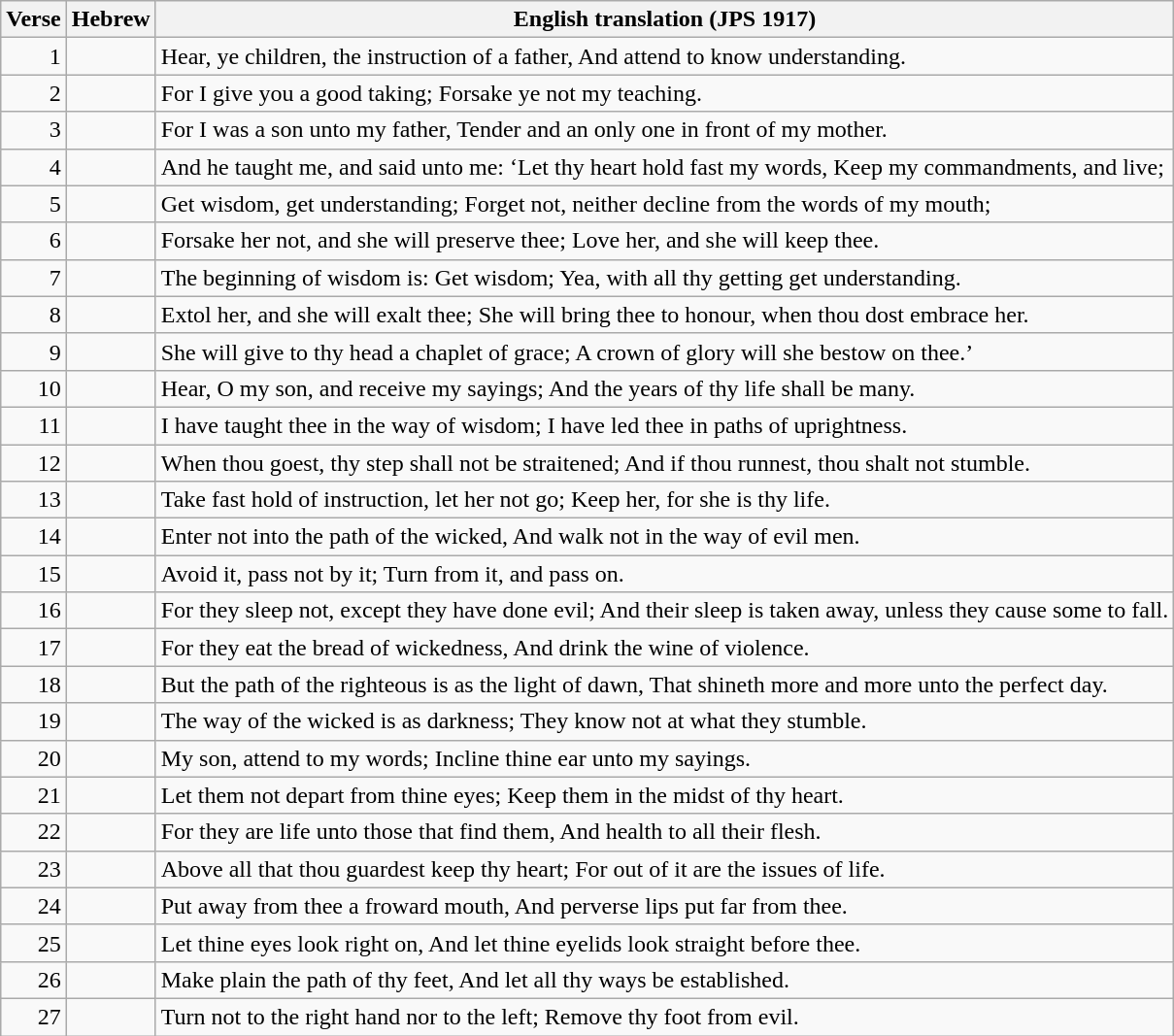<table class="wikitable">
<tr>
<th>Verse</th>
<th>Hebrew</th>
<th>English translation (JPS 1917)</th>
</tr>
<tr>
<td style="text-align:right">1</td>
<td style="text-align:right"></td>
<td>Hear, ye children, the instruction of a father, And attend to know understanding.</td>
</tr>
<tr>
<td style="text-align:right">2</td>
<td style="text-align:right"></td>
<td>For I give you a good taking; Forsake ye not my teaching.</td>
</tr>
<tr>
<td style="text-align:right">3</td>
<td style="text-align:right"></td>
<td>For I was a son unto my father, Tender and an only one in front of my mother.</td>
</tr>
<tr>
<td style="text-align:right">4</td>
<td style="text-align:right"></td>
<td>And he taught me, and said unto me: ‘Let thy heart hold fast my words, Keep my commandments, and live;</td>
</tr>
<tr>
<td style="text-align:right">5</td>
<td style="text-align:right"></td>
<td>Get wisdom, get understanding; Forget not, neither decline from the words of my mouth;</td>
</tr>
<tr>
<td style="text-align:right">6</td>
<td style="text-align:right"></td>
<td>Forsake her not, and she will preserve thee; Love her, and she will keep thee.</td>
</tr>
<tr>
<td style="text-align:right">7</td>
<td style="text-align:right"></td>
<td>The beginning of wisdom is: Get wisdom; Yea, with all thy getting get understanding.</td>
</tr>
<tr>
<td style="text-align:right">8</td>
<td style="text-align:right"></td>
<td>Extol her, and she will exalt thee; She will bring thee to honour, when thou dost embrace her.</td>
</tr>
<tr>
<td style="text-align:right">9</td>
<td style="text-align:right"></td>
<td>She will give to thy head a chaplet of grace; A crown of glory will she bestow on thee.’</td>
</tr>
<tr>
<td style="text-align:right">10</td>
<td style="text-align:right"></td>
<td>Hear, O my son, and receive my sayings; And the years of thy life shall be many.</td>
</tr>
<tr>
<td style="text-align:right">11</td>
<td style="text-align:right"></td>
<td>I have taught thee in the way of wisdom; I have led thee in paths of uprightness.</td>
</tr>
<tr>
<td style="text-align:right">12</td>
<td style="text-align:right"></td>
<td>When thou goest, thy step shall not be straitened; And if thou runnest, thou shalt not stumble.</td>
</tr>
<tr>
<td style="text-align:right">13</td>
<td style="text-align:right"></td>
<td>Take fast hold of instruction, let her not go; Keep her, for she is thy life.</td>
</tr>
<tr>
<td style="text-align:right">14</td>
<td style="text-align:right"></td>
<td>Enter not into the path of the wicked, And walk not in the way of evil men.</td>
</tr>
<tr>
<td style="text-align:right">15</td>
<td style="text-align:right"></td>
<td>Avoid it, pass not by it; Turn from it, and pass on.</td>
</tr>
<tr>
<td style="text-align:right">16</td>
<td style="text-align:right"></td>
<td>For they sleep not, except they have done evil; And their sleep is taken away, unless they cause some to fall.</td>
</tr>
<tr>
<td style="text-align:right">17</td>
<td style="text-align:right"></td>
<td>For they eat the bread of wickedness, And drink the wine of violence.</td>
</tr>
<tr>
<td style="text-align:right">18</td>
<td style="text-align:right"></td>
<td>But the path of the righteous is as the light of dawn, That shineth more and more unto the perfect day.</td>
</tr>
<tr>
<td style="text-align:right">19</td>
<td style="text-align:right"></td>
<td>The way of the wicked is as darkness; They know not at what they stumble.</td>
</tr>
<tr>
<td style="text-align:right">20</td>
<td style="text-align:right"></td>
<td>My son, attend to my words; Incline thine ear unto my sayings.</td>
</tr>
<tr>
<td style="text-align:right">21</td>
<td style="text-align:right"></td>
<td>Let them not depart from thine eyes; Keep them in the midst of thy heart.</td>
</tr>
<tr>
<td style="text-align:right">22</td>
<td style="text-align:right"></td>
<td>For they are life unto those that find them, And health to all their flesh.</td>
</tr>
<tr>
<td style="text-align:right">23</td>
<td style="text-align:right"></td>
<td>Above all that thou guardest keep thy heart; For out of it are the issues of life.</td>
</tr>
<tr>
<td style="text-align:right">24</td>
<td style="text-align:right"></td>
<td>Put away from thee a froward mouth, And perverse lips put far from thee.</td>
</tr>
<tr>
<td style="text-align:right">25</td>
<td style="text-align:right"></td>
<td>Let thine eyes look right on, And let thine eyelids look straight before thee.</td>
</tr>
<tr>
<td style="text-align:right">26</td>
<td style="text-align:right"></td>
<td>Make plain the path of thy feet, And let all thy ways be established.</td>
</tr>
<tr>
<td style="text-align:right">27</td>
<td style="text-align:right"></td>
<td>Turn not to the right hand nor to the left; Remove thy foot from evil.</td>
</tr>
</table>
